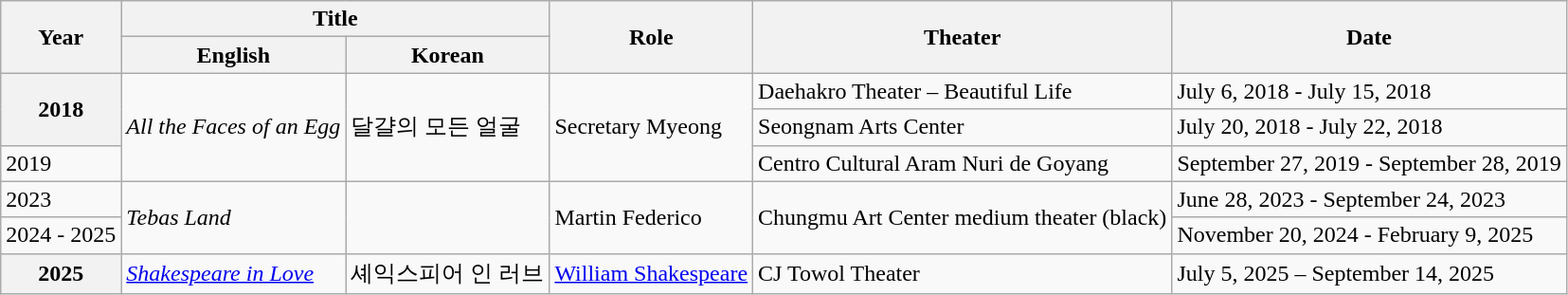<table class="wikitable sortable plainrowheaders">
<tr>
<th rowspan="2" scope="col">Year</th>
<th colspan="2" scope="col">Title</th>
<th rowspan="2" scope="col">Role</th>
<th rowspan="2" scope="col">Theater</th>
<th rowspan="2" scope="col" class="sortable">Date</th>
</tr>
<tr>
<th>English</th>
<th>Korean</th>
</tr>
<tr>
<th rowspan="2" scope="row">2018</th>
<td rowspan="3"><em>All the Faces of an Egg</em></td>
<td rowspan="3">달걀의 모든 얼굴</td>
<td rowspan="3">Secretary Myeong</td>
<td>Daehakro Theater – Beautiful Life</td>
<td>July 6, 2018 - July 15, 2018</td>
</tr>
<tr>
<td>Seongnam Arts Center</td>
<td>July 20, 2018 - July 22, 2018</td>
</tr>
<tr>
<td>2019</td>
<td>Centro Cultural Aram Nuri de Goyang</td>
<td>September 27, 2019 - September 28, 2019</td>
</tr>
<tr>
<td>2023</td>
<td rowspan="2"><em>Tebas Land</em></td>
<td rowspan="2"></td>
<td rowspan="2">Martin Federico</td>
<td rowspan="2">Chungmu Art Center medium theater (black)</td>
<td>June 28, 2023 - September 24, 2023</td>
</tr>
<tr>
<td>2024 - 2025</td>
<td>November 20, 2024 - February 9, 2025</td>
</tr>
<tr>
<th scope="row" rowspan="4">2025</th>
<td rowspan="4"><em><a href='#'>Shakespeare in Love</a></em></td>
<td rowspan="4">셰익스피어 인 러브</td>
<td rowspan="4"><a href='#'>William Shakespeare</a></td>
<td>CJ Towol Theater</td>
<td>July 5, 2025 – September 14, 2025 </td>
</tr>
</table>
